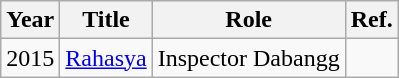<table class="wikitable">
<tr>
<th>Year</th>
<th>Title</th>
<th>Role</th>
<th>Ref.</th>
</tr>
<tr>
<td>2015</td>
<td><a href='#'>Rahasya</a></td>
<td>Inspector Dabangg</td>
<td></td>
</tr>
</table>
